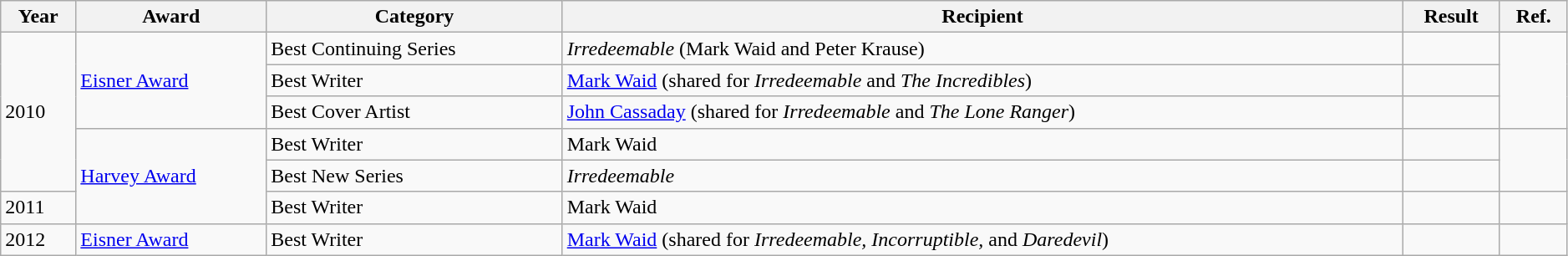<table class="wikitable" style="width:99%;">
<tr>
<th>Year</th>
<th>Award</th>
<th>Category</th>
<th>Recipient</th>
<th>Result</th>
<th>Ref.</th>
</tr>
<tr>
<td rowspan="5">2010</td>
<td rowspan="3"><a href='#'>Eisner Award</a></td>
<td>Best Continuing Series</td>
<td><em>Irredeemable</em> (Mark Waid and Peter Krause)</td>
<td></td>
<td rowspan="3" style="text-align:center;"></td>
</tr>
<tr>
<td>Best Writer</td>
<td><a href='#'>Mark Waid</a> (shared for <em>Irredeemable</em> and <em>The Incredibles</em>)</td>
<td></td>
</tr>
<tr>
<td>Best Cover Artist</td>
<td><a href='#'>John Cassaday</a> (shared for <em>Irredeemable</em> and <em>The Lone Ranger</em>)</td>
<td></td>
</tr>
<tr>
<td rowspan="3"><a href='#'>Harvey Award</a></td>
<td>Best Writer</td>
<td>Mark Waid</td>
<td></td>
<td rowspan="2" style="text-align:center;"></td>
</tr>
<tr>
<td>Best New Series</td>
<td><em>Irredeemable</em></td>
<td></td>
</tr>
<tr>
<td rowspan="1">2011</td>
<td>Best Writer</td>
<td>Mark Waid</td>
<td></td>
<td style="text-align:center;"></td>
</tr>
<tr>
<td rowspan="1">2012</td>
<td rowspan="1"><a href='#'>Eisner Award</a></td>
<td>Best Writer</td>
<td><a href='#'>Mark Waid</a> (shared for <em>Irredeemable,</em> <em>Incorruptible,</em> and <em>Daredevil</em>)</td>
<td></td>
<td style="text-align:center;"></td>
</tr>
</table>
